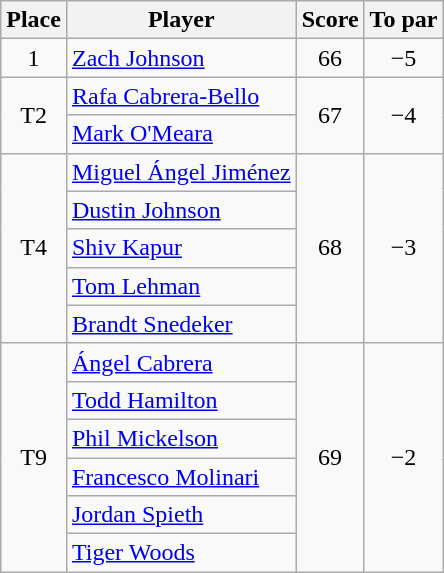<table class="wikitable">
<tr>
<th>Place</th>
<th>Player</th>
<th>Score</th>
<th>To par</th>
</tr>
<tr>
<td align=center>1</td>
<td> <a href='#'>Zach Johnson</a></td>
<td align=center>66</td>
<td align=center>−5</td>
</tr>
<tr>
<td align=center rowspan=2>T2</td>
<td> <a href='#'>Rafa Cabrera-Bello</a></td>
<td align=center rowspan=2>67</td>
<td align=center rowspan=2>−4</td>
</tr>
<tr>
<td> <a href='#'>Mark O'Meara</a></td>
</tr>
<tr>
<td align=center rowspan=5>T4</td>
<td> <a href='#'>Miguel Ángel Jiménez</a></td>
<td align=center rowspan=5>68</td>
<td align=center rowspan=5>−3</td>
</tr>
<tr>
<td> <a href='#'>Dustin Johnson</a></td>
</tr>
<tr>
<td> <a href='#'>Shiv Kapur</a></td>
</tr>
<tr>
<td> <a href='#'>Tom Lehman</a></td>
</tr>
<tr>
<td> <a href='#'>Brandt Snedeker</a></td>
</tr>
<tr>
<td align=center rowspan=6>T9</td>
<td> <a href='#'>Ángel Cabrera</a></td>
<td align=center rowspan=6>69</td>
<td align=center rowspan=6>−2</td>
</tr>
<tr>
<td> <a href='#'>Todd Hamilton</a></td>
</tr>
<tr>
<td> <a href='#'>Phil Mickelson</a></td>
</tr>
<tr>
<td> <a href='#'>Francesco Molinari</a></td>
</tr>
<tr>
<td> <a href='#'>Jordan Spieth</a></td>
</tr>
<tr>
<td> <a href='#'>Tiger Woods</a></td>
</tr>
</table>
